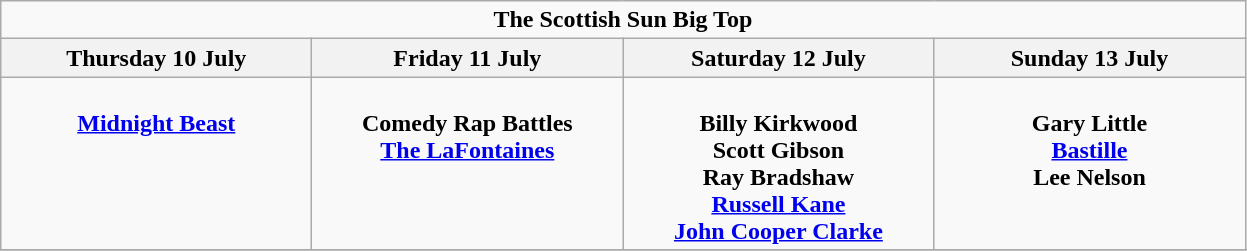<table class="wikitable">
<tr>
<td colspan="4" style="text-align:center;"><strong>The Scottish Sun Big Top</strong></td>
</tr>
<tr>
<th>Thursday 10 July</th>
<th>Friday 11 July</th>
<th>Saturday 12 July</th>
<th>Sunday 13 July</th>
</tr>
<tr>
<td style="text-align:center; vertical-align:top; width:200px;"><br><strong><a href='#'>Midnight Beast</a></strong></td>
<td style="text-align:center; vertical-align:top; width:200px;"><br><strong>Comedy Rap Battles</strong>
<br><strong><a href='#'>The LaFontaines</a></strong></td>
<td style="text-align:center; vertical-align:top; width:200px;"><br><strong>Billy Kirkwood</strong>
<br><strong>Scott Gibson</strong>
<br><strong>Ray Bradshaw</strong>
<br><strong><a href='#'>Russell Kane</a></strong>
<br><strong><a href='#'>John Cooper Clarke</a></strong></td>
<td style="text-align:center; vertical-align:top; width:200px;"><br><strong>Gary Little</strong>
<br><strong><a href='#'>Bastille</a></strong>
<br><strong>Lee Nelson</strong></td>
</tr>
<tr>
</tr>
</table>
